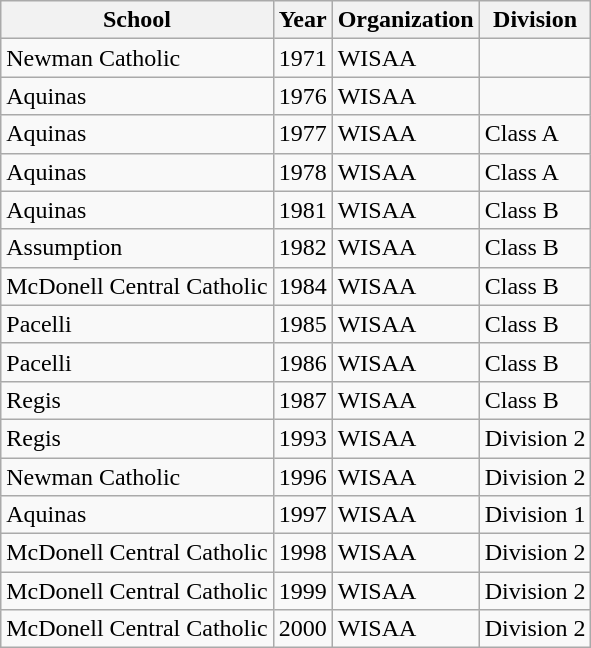<table class="wikitable">
<tr>
<th>School</th>
<th>Year</th>
<th>Organization</th>
<th>Division</th>
</tr>
<tr>
<td>Newman Catholic</td>
<td>1971</td>
<td>WISAA</td>
<td></td>
</tr>
<tr>
<td>Aquinas</td>
<td>1976</td>
<td>WISAA</td>
<td></td>
</tr>
<tr>
<td>Aquinas</td>
<td>1977</td>
<td>WISAA</td>
<td>Class A</td>
</tr>
<tr>
<td>Aquinas</td>
<td>1978</td>
<td>WISAA</td>
<td>Class A</td>
</tr>
<tr>
<td>Aquinas</td>
<td>1981</td>
<td>WISAA</td>
<td>Class B</td>
</tr>
<tr>
<td>Assumption</td>
<td>1982</td>
<td>WISAA</td>
<td>Class B</td>
</tr>
<tr>
<td>McDonell Central Catholic</td>
<td>1984</td>
<td>WISAA</td>
<td>Class B</td>
</tr>
<tr>
<td>Pacelli</td>
<td>1985</td>
<td>WISAA</td>
<td>Class B</td>
</tr>
<tr>
<td>Pacelli</td>
<td>1986</td>
<td>WISAA</td>
<td>Class B</td>
</tr>
<tr>
<td>Regis</td>
<td>1987</td>
<td>WISAA</td>
<td>Class B</td>
</tr>
<tr>
<td>Regis</td>
<td>1993</td>
<td>WISAA</td>
<td>Division 2</td>
</tr>
<tr>
<td>Newman Catholic</td>
<td>1996</td>
<td>WISAA</td>
<td>Division 2</td>
</tr>
<tr>
<td>Aquinas</td>
<td>1997</td>
<td>WISAA</td>
<td>Division 1</td>
</tr>
<tr>
<td>McDonell Central Catholic</td>
<td>1998</td>
<td>WISAA</td>
<td>Division 2</td>
</tr>
<tr>
<td>McDonell Central Catholic</td>
<td>1999</td>
<td>WISAA</td>
<td>Division 2</td>
</tr>
<tr>
<td>McDonell Central Catholic</td>
<td>2000</td>
<td>WISAA</td>
<td>Division 2</td>
</tr>
</table>
